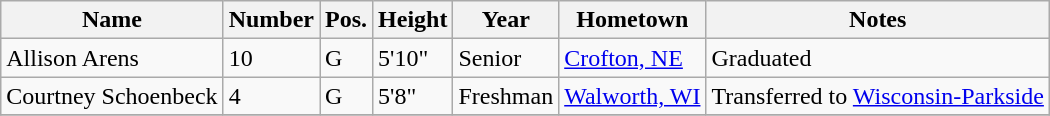<table class="wikitable sortable" border="1">
<tr>
<th>Name</th>
<th>Number</th>
<th>Pos.</th>
<th>Height</th>
<th>Year</th>
<th>Hometown</th>
<th class="unsortable">Notes</th>
</tr>
<tr>
<td>Allison Arens</td>
<td>10</td>
<td>G</td>
<td>5'10"</td>
<td>Senior</td>
<td><a href='#'>Crofton, NE</a></td>
<td>Graduated</td>
</tr>
<tr>
<td>Courtney Schoenbeck</td>
<td>4</td>
<td>G</td>
<td>5'8"</td>
<td>Freshman</td>
<td><a href='#'>Walworth, WI</a></td>
<td>Transferred to <a href='#'>Wisconsin-Parkside</a></td>
</tr>
<tr>
</tr>
</table>
